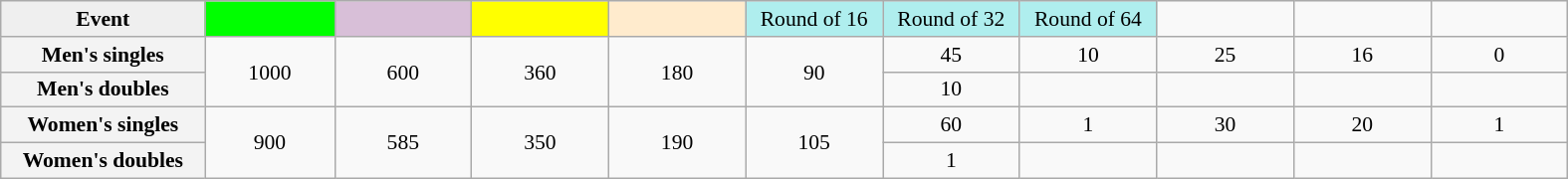<table class=wikitable style=font-size:90%;text-align:center>
<tr>
<td style="width:130px; background:#efefef;"><strong>Event</strong></td>
<td style="width:80px; background:lime;"></td>
<td style="width:85px; background:thistle;"></td>
<td style="width:85px; background:#ff0;"></td>
<td style="width:85px; background:#ffebcd;"></td>
<td style="width:85px; background:#afeeee;">Round of 16</td>
<td style="width:85px; background:#afeeee;">Round of 32</td>
<td style="width:85px; background:#afeeee;">Round of 64</td>
<td width=85></td>
<td width=85></td>
<td width=85></td>
</tr>
<tr>
<th style="background:#f3f3f3;">Men's singles</th>
<td rowspan=2>1000</td>
<td rowspan=2>600</td>
<td rowspan=2>360</td>
<td rowspan=2>180</td>
<td rowspan=2>90</td>
<td>45</td>
<td>10</td>
<td>25</td>
<td>16</td>
<td>0</td>
</tr>
<tr>
<th style="background:#f3f3f3;">Men's doubles</th>
<td>10</td>
<td></td>
<td></td>
<td></td>
<td></td>
</tr>
<tr>
<th style="background:#f3f3f3;">Women's singles</th>
<td rowspan=2>900</td>
<td rowspan=2>585</td>
<td rowspan=2>350</td>
<td rowspan=2>190</td>
<td rowspan=2>105</td>
<td>60</td>
<td>1</td>
<td>30</td>
<td>20</td>
<td>1</td>
</tr>
<tr>
<th style="background:#f3f3f3;">Women's doubles</th>
<td>1</td>
<td></td>
<td></td>
<td></td>
<td></td>
</tr>
</table>
